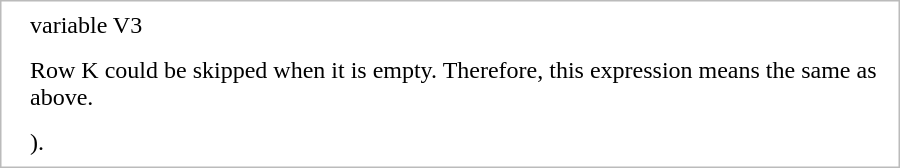<table cellpadding=5 style="border:1px solid #BBB; width:600px;">
<tr>
<td></td>
<td>variable V3 </td>
</tr>
<tr>
<td></td>
<td>Row K could be skipped when it is empty. Therefore, this expression means the same as above.</td>
</tr>
<tr>
<td></td>
<td>).</td>
</tr>
</table>
